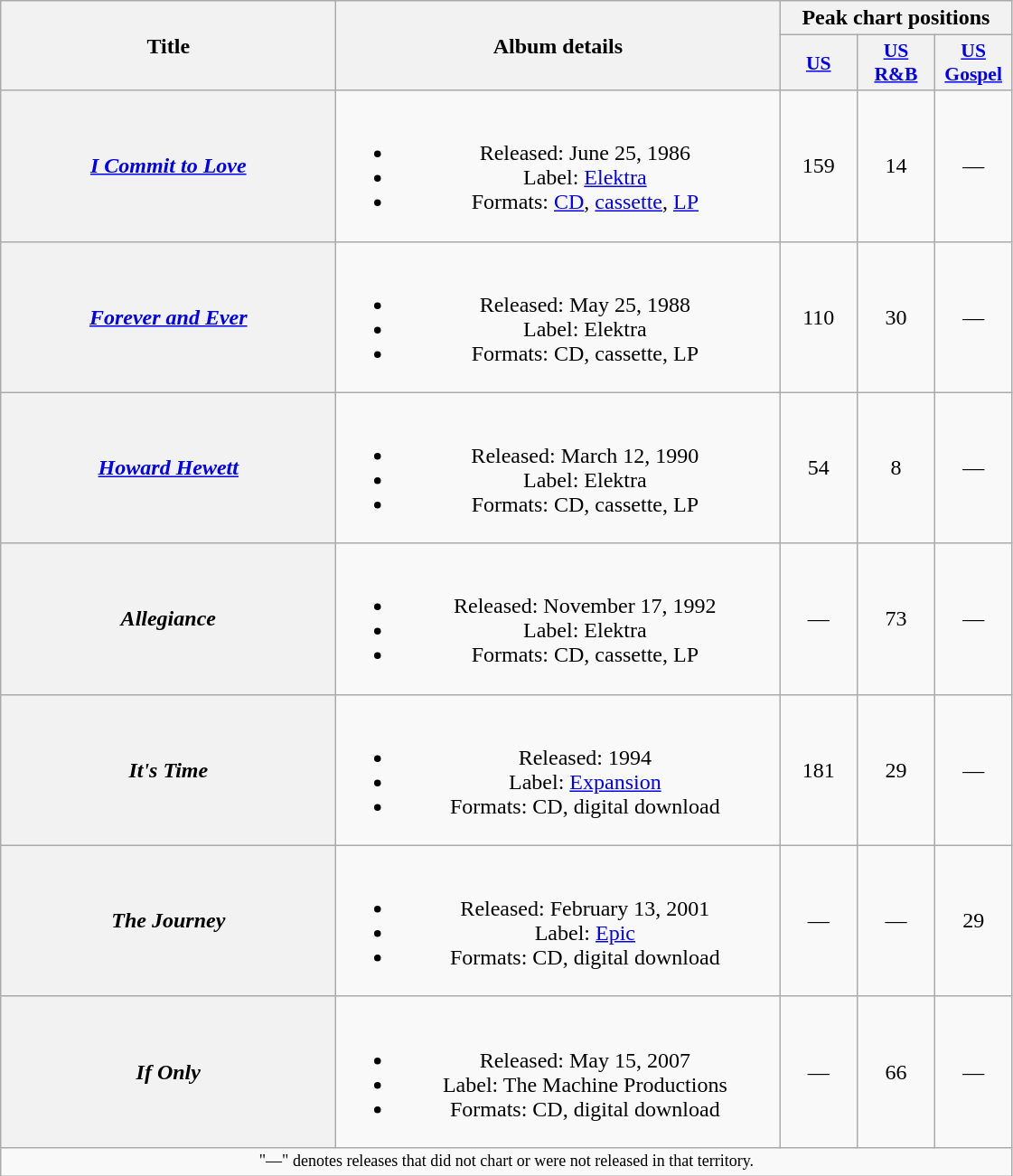<table class="wikitable plainrowheaders" style="text-align:center;" border="1">
<tr>
<th scope="col" rowspan="2" style="width:15em;">Title</th>
<th scope="col" rowspan="2" style="width:20em;">Album details</th>
<th scope="col" colspan="3">Peak chart positions</th>
</tr>
<tr>
<th scope="col" style="width:3.5em;font-size:90%;"><a href='#'>US</a><br></th>
<th scope="col" style="width:3.5em;font-size:90%;"><a href='#'>US R&B</a><br></th>
<th scope="col" style="width:3.5em;font-size:90%;"><a href='#'>US Gospel</a><br></th>
</tr>
<tr>
<th scope="row"><em><a href='#'>I Commit to Love</a></em></th>
<td><br><ul><li>Released: June 25, 1986</li><li>Label: <a href='#'>Elektra</a></li><li>Formats: <a href='#'>CD</a>, <a href='#'>cassette</a>, <a href='#'>LP</a></li></ul></td>
<td>159</td>
<td>14</td>
<td>—</td>
</tr>
<tr>
<th scope="row"><em><a href='#'>Forever and Ever</a></em></th>
<td><br><ul><li>Released: May 25, 1988</li><li>Label: Elektra</li><li>Formats: CD, cassette, LP</li></ul></td>
<td>110</td>
<td>30</td>
<td>—</td>
</tr>
<tr>
<th scope="row"><em><a href='#'>Howard Hewett</a></em></th>
<td><br><ul><li>Released: March 12, 1990</li><li>Label: Elektra</li><li>Formats: CD, cassette, LP</li></ul></td>
<td>54</td>
<td>8</td>
<td>—</td>
</tr>
<tr>
<th scope="row"><em>Allegiance</em></th>
<td><br><ul><li>Released: November 17, 1992</li><li>Label: Elektra</li><li>Formats: CD, cassette, LP</li></ul></td>
<td>—</td>
<td>73</td>
<td>—</td>
</tr>
<tr>
<th scope="row"><em>It's Time</em></th>
<td><br><ul><li>Released: 1994</li><li>Label: <a href='#'>Expansion</a></li><li>Formats: CD, digital download</li></ul></td>
<td>181</td>
<td>29</td>
<td>—</td>
</tr>
<tr>
<th scope="row"><em>The Journey</em></th>
<td><br><ul><li>Released: February 13, 2001</li><li>Label: <a href='#'>Epic</a></li><li>Formats: CD, digital download</li></ul></td>
<td>—</td>
<td>—</td>
<td>29</td>
</tr>
<tr>
<th scope="row"><em>If Only</em></th>
<td><br><ul><li>Released: May 15, 2007</li><li>Label: The Machine Productions</li><li>Formats: CD, digital download</li></ul></td>
<td>—</td>
<td>66</td>
<td>—</td>
</tr>
<tr>
<td colspan="6" style="text-align:center; font-size:9pt;">"—" denotes releases that did not chart or were not released in that territory.</td>
</tr>
</table>
